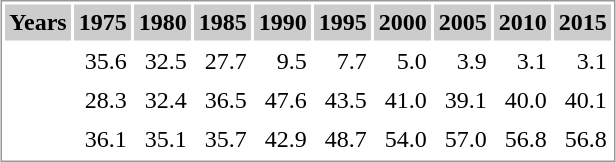<table border="0" cellpadding="3px" style="margin: 0 auto 0 auto; border: 1px solid #999; background: #fff;">
<tr style="text-align: center; background: #ccc;">
<th>Years</th>
<th>1975</th>
<th>1980</th>
<th>1985</th>
<th>1990</th>
<th>1995</th>
<th>2000</th>
<th>2005</th>
<th>2010</th>
<th>2015</th>
</tr>
<tr align=right>
<td></td>
<td>35.6</td>
<td>32.5</td>
<td>27.7</td>
<td>9.5</td>
<td>7.7</td>
<td>5.0</td>
<td>3.9</td>
<td>3.1</td>
<td>3.1</td>
</tr>
<tr align=right>
<td></td>
<td>28.3</td>
<td>32.4</td>
<td>36.5</td>
<td>47.6</td>
<td>43.5</td>
<td>41.0</td>
<td>39.1</td>
<td>40.0</td>
<td>40.1</td>
</tr>
<tr align=right>
<td></td>
<td>36.1</td>
<td>35.1</td>
<td>35.7</td>
<td>42.9</td>
<td>48.7</td>
<td>54.0</td>
<td>57.0</td>
<td>56.8</td>
<td>56.8</td>
</tr>
</table>
